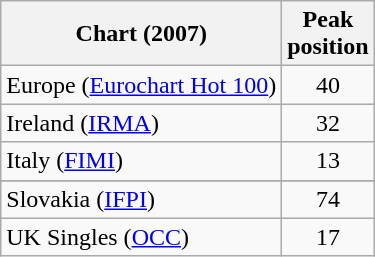<table class="wikitable sortable">
<tr>
<th align="left">Chart (2007)</th>
<th align="left">Peak<br>position</th>
</tr>
<tr>
<td>Europe (<a href='#'>Eurochart Hot 100</a>)</td>
<td align="center">40</td>
</tr>
<tr>
<td>Ireland (<a href='#'>IRMA</a>)</td>
<td style="text-align:center;">32</td>
</tr>
<tr>
<td>Italy (<a href='#'>FIMI</a>)</td>
<td style="text-align:center;">13</td>
</tr>
<tr>
</tr>
<tr>
<td>Slovakia (<a href='#'>IFPI</a>)</td>
<td style="text-align:center;">74</td>
</tr>
<tr>
<td>UK Singles (<a href='#'>OCC</a>)</td>
<td style="text-align:center;">17</td>
</tr>
</table>
